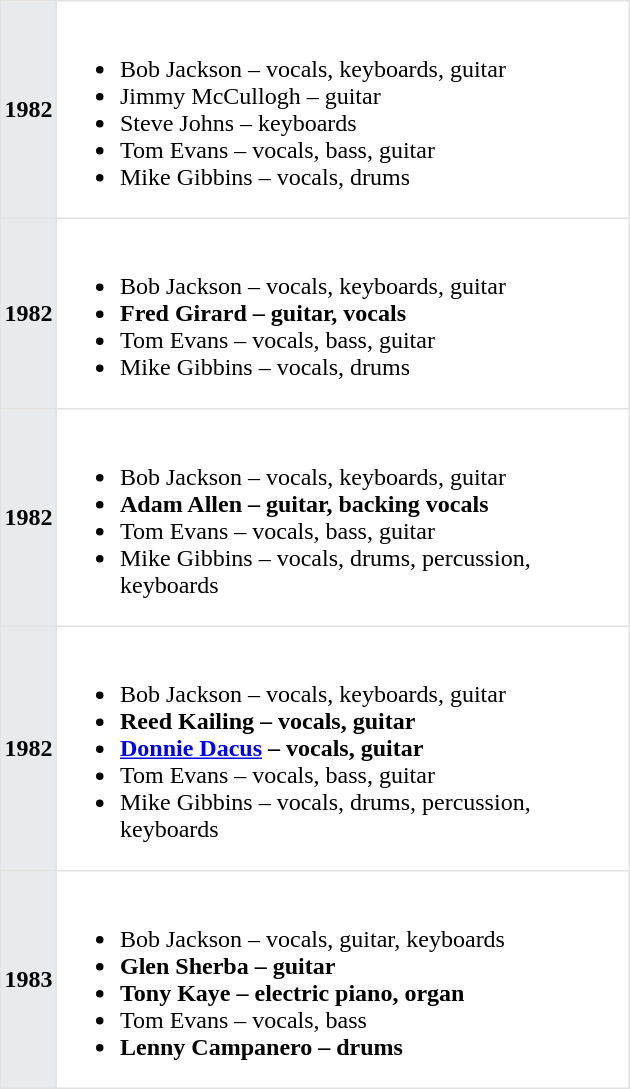<table class="toccolours" border=1 cellpadding=2 cellspacing=0 style="float: lleft; width: 420px; margin: 0 0 1em 1em; border-collapse: collapse; border: 1px solid #E2E2E2;">
<tr>
<th style="background:#e7ebee;">1982</th>
<td><br><ul><li>Bob Jackson – vocals, keyboards, guitar</li><li>Jimmy McCullogh – guitar</li><li>Steve Johns – keyboards</li><li>Tom Evans – vocals, bass, guitar</li><li>Mike Gibbins – vocals, drums</li></ul></td>
</tr>
<tr>
<th style="background:#e7ebee;">1982</th>
<td><br><ul><li>Bob Jackson – vocals, keyboards, guitar</li><li><strong>Fred Girard – guitar, vocals</strong></li><li>Tom Evans – vocals, bass, guitar</li><li>Mike Gibbins – vocals, drums</li></ul></td>
</tr>
<tr>
<th style="background:#e7ebee;">1982</th>
<td><br><ul><li>Bob Jackson – vocals, keyboards, guitar</li><li><strong>Adam Allen – guitar, backing vocals</strong></li><li>Tom Evans – vocals, bass, guitar</li><li>Mike Gibbins – vocals, drums, percussion, keyboards</li></ul></td>
</tr>
<tr>
<th style="background:#e7ebee;">1982</th>
<td><br><ul><li>Bob Jackson – vocals, keyboards, guitar</li><li><strong>Reed Kailing – vocals, guitar</strong></li><li><strong><a href='#'>Donnie Dacus</a> – vocals, guitar</strong></li><li>Tom Evans – vocals, bass, guitar</li><li>Mike Gibbins – vocals, drums, percussion, keyboards</li></ul></td>
</tr>
<tr>
<th style="background:#e7ebee;">1983</th>
<td><br><ul><li>Bob Jackson – vocals, guitar, keyboards</li><li><strong>Glen Sherba – guitar</strong></li><li><strong>Tony Kaye – electric piano, organ</strong></li><li>Tom Evans – vocals, bass</li><li><strong>Lenny Campanero – drums</strong></li></ul></td>
</tr>
</table>
